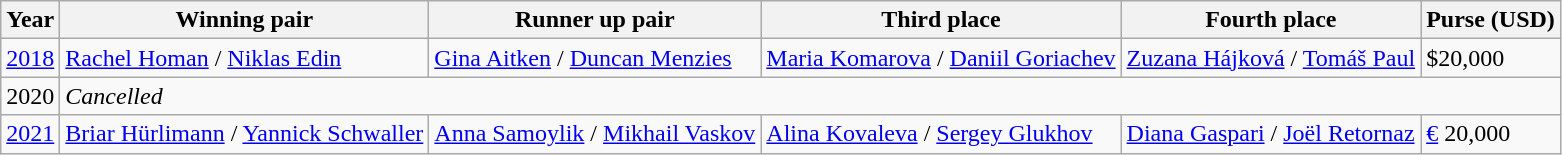<table class="wikitable">
<tr>
<th scope="col">Year</th>
<th scope="col">Winning pair</th>
<th scope="col">Runner up pair</th>
<th scope="col">Third place</th>
<th scope="col">Fourth place</th>
<th scope="col">Purse (USD)</th>
</tr>
<tr>
<td><a href='#'>2018</a></td>
<td> <a href='#'>Rachel Homan</a> /  <a href='#'>Niklas Edin</a></td>
<td> <a href='#'>Gina Aitken</a> / <a href='#'>Duncan Menzies</a></td>
<td> <a href='#'>Maria Komarova</a> / <a href='#'>Daniil Goriachev</a></td>
<td> <a href='#'>Zuzana Hájková</a> / <a href='#'>Tomáš Paul</a></td>
<td>$20,000</td>
</tr>
<tr>
<td>2020</td>
<td colspan="5"><em>Cancelled</em></td>
</tr>
<tr>
<td><a href='#'>2021</a></td>
<td> <a href='#'>Briar Hürlimann</a> / <a href='#'>Yannick Schwaller</a></td>
<td> <a href='#'>Anna Samoylik</a> / <a href='#'>Mikhail Vaskov</a></td>
<td> <a href='#'>Alina Kovaleva</a> / <a href='#'>Sergey Glukhov</a></td>
<td> <a href='#'>Diana Gaspari</a> / <a href='#'>Joël Retornaz</a></td>
<td><a href='#'>€</a> 20,000</td>
</tr>
</table>
